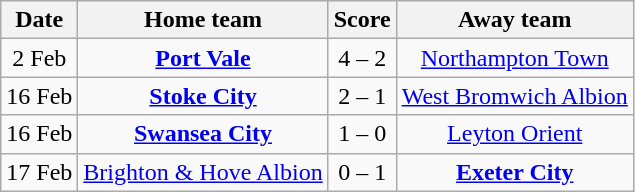<table class="wikitable" style="text-align: center">
<tr>
<th>Date</th>
<th>Home team</th>
<th>Score</th>
<th>Away team</th>
</tr>
<tr>
<td>2 Feb</td>
<td><strong><a href='#'>Port Vale</a></strong></td>
<td>4 – 2</td>
<td><a href='#'>Northampton Town</a></td>
</tr>
<tr>
<td>16 Feb</td>
<td><strong><a href='#'>Stoke City</a></strong></td>
<td>2 – 1</td>
<td><a href='#'>West Bromwich Albion</a></td>
</tr>
<tr>
<td>16 Feb</td>
<td><strong><a href='#'>Swansea City</a></strong></td>
<td>1 – 0</td>
<td><a href='#'>Leyton Orient</a></td>
</tr>
<tr>
<td>17 Feb</td>
<td><a href='#'>Brighton & Hove Albion</a></td>
<td>0 – 1</td>
<td><strong><a href='#'>Exeter City</a></strong></td>
</tr>
</table>
